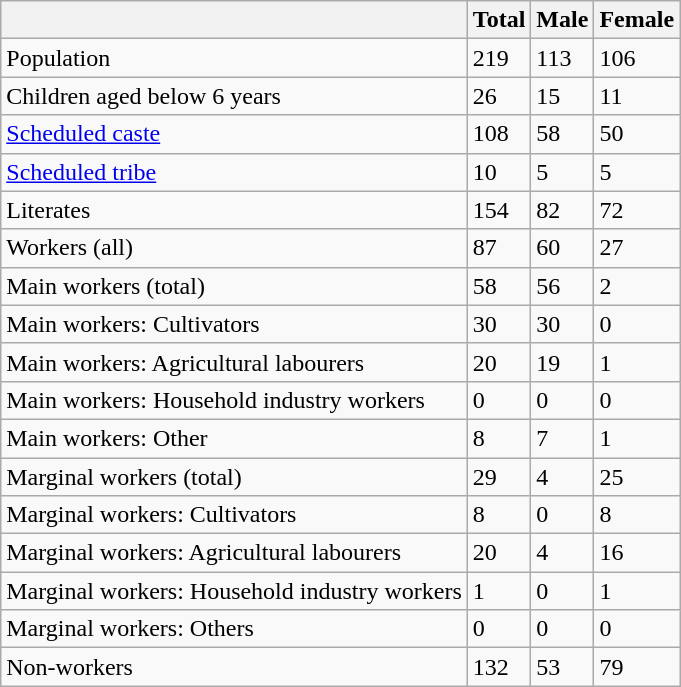<table class="wikitable sortable">
<tr>
<th></th>
<th>Total</th>
<th>Male</th>
<th>Female</th>
</tr>
<tr>
<td>Population</td>
<td>219</td>
<td>113</td>
<td>106</td>
</tr>
<tr>
<td>Children aged below 6 years</td>
<td>26</td>
<td>15</td>
<td>11</td>
</tr>
<tr>
<td><a href='#'>Scheduled caste</a></td>
<td>108</td>
<td>58</td>
<td>50</td>
</tr>
<tr>
<td><a href='#'>Scheduled tribe</a></td>
<td>10</td>
<td>5</td>
<td>5</td>
</tr>
<tr>
<td>Literates</td>
<td>154</td>
<td>82</td>
<td>72</td>
</tr>
<tr>
<td>Workers (all)</td>
<td>87</td>
<td>60</td>
<td>27</td>
</tr>
<tr>
<td>Main workers (total)</td>
<td>58</td>
<td>56</td>
<td>2</td>
</tr>
<tr>
<td>Main workers: Cultivators</td>
<td>30</td>
<td>30</td>
<td>0</td>
</tr>
<tr>
<td>Main workers: Agricultural labourers</td>
<td>20</td>
<td>19</td>
<td>1</td>
</tr>
<tr>
<td>Main workers: Household industry workers</td>
<td>0</td>
<td>0</td>
<td>0</td>
</tr>
<tr>
<td>Main workers: Other</td>
<td>8</td>
<td>7</td>
<td>1</td>
</tr>
<tr>
<td>Marginal workers (total)</td>
<td>29</td>
<td>4</td>
<td>25</td>
</tr>
<tr>
<td>Marginal workers: Cultivators</td>
<td>8</td>
<td>0</td>
<td>8</td>
</tr>
<tr>
<td>Marginal workers: Agricultural labourers</td>
<td>20</td>
<td>4</td>
<td>16</td>
</tr>
<tr>
<td>Marginal workers: Household industry workers</td>
<td>1</td>
<td>0</td>
<td>1</td>
</tr>
<tr>
<td>Marginal workers: Others</td>
<td>0</td>
<td>0</td>
<td>0</td>
</tr>
<tr>
<td>Non-workers</td>
<td>132</td>
<td>53</td>
<td>79</td>
</tr>
</table>
